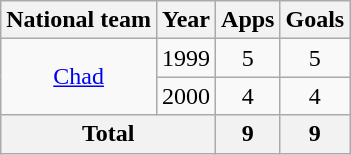<table class="wikitable" style="text-align: center;">
<tr>
<th>National team</th>
<th>Year</th>
<th>Apps</th>
<th>Goals</th>
</tr>
<tr>
<td rowspan="2"><a href='#'>Chad</a></td>
<td>1999</td>
<td>5</td>
<td>5</td>
</tr>
<tr>
<td>2000</td>
<td>4</td>
<td>4</td>
</tr>
<tr>
<th colspan="2">Total</th>
<th>9</th>
<th>9</th>
</tr>
</table>
